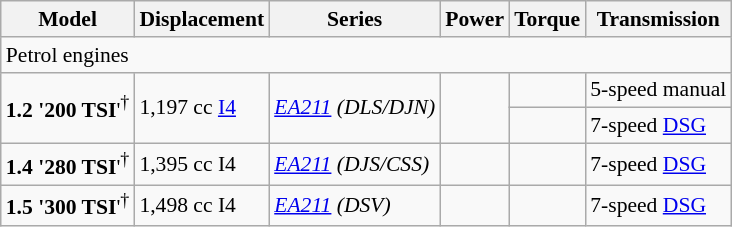<table class="wikitable" style="text-align:left; font-size:90%;">
<tr>
<th>Model</th>
<th>Displacement</th>
<th>Series</th>
<th>Power</th>
<th>Torque</th>
<th>Transmission</th>
</tr>
<tr>
<td colspan="6" >Petrol engines</td>
</tr>
<tr>
<td rowspan="2"><strong>1.2 '200 TSI</strong>'<sup>†</sup></td>
<td rowspan="2">1,197 cc <a href='#'>I4</a></td>
<td rowspan="2"><em><a href='#'>EA211</a> (DLS/DJN)</em></td>
<td rowspan="2"></td>
<td></td>
<td>5-speed manual</td>
</tr>
<tr>
<td></td>
<td>7-speed <a href='#'>DSG</a></td>
</tr>
<tr>
<td><strong>1.4 '280 TSI</strong>'<sup>†</sup></td>
<td>1,395 cc I4</td>
<td><em><a href='#'>EA211</a> (DJS/CSS)</em></td>
<td></td>
<td></td>
<td>7-speed <a href='#'>DSG</a></td>
</tr>
<tr>
<td><strong>1.5 '300 TSI</strong>'<sup>†</sup></td>
<td>1,498 cc I4</td>
<td><em><a href='#'>EA211</a> (DSV)</em></td>
<td></td>
<td></td>
<td>7-speed <a href='#'>DSG</a></td>
</tr>
</table>
